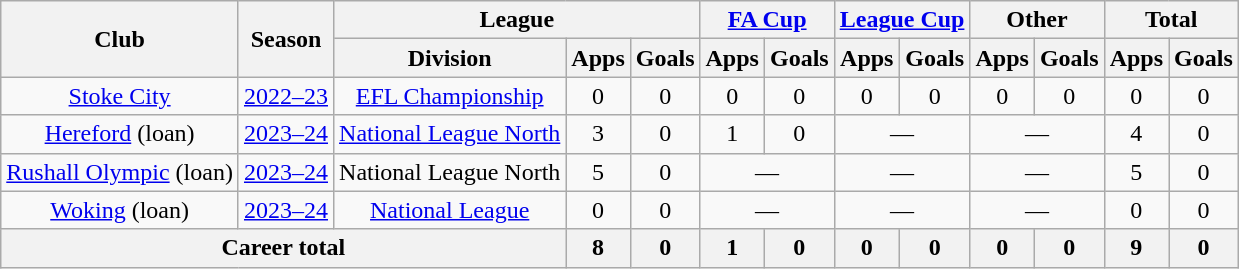<table class="wikitable" style="text-align:center">
<tr>
<th rowspan="2">Club</th>
<th rowspan="2">Season</th>
<th colspan="3">League</th>
<th colspan="2"><a href='#'>FA Cup</a></th>
<th colspan="2"><a href='#'>League Cup</a></th>
<th colspan="2">Other</th>
<th colspan="2">Total</th>
</tr>
<tr>
<th>Division</th>
<th>Apps</th>
<th>Goals</th>
<th>Apps</th>
<th>Goals</th>
<th>Apps</th>
<th>Goals</th>
<th>Apps</th>
<th>Goals</th>
<th>Apps</th>
<th>Goals</th>
</tr>
<tr>
<td><a href='#'>Stoke City</a></td>
<td><a href='#'>2022–23</a></td>
<td><a href='#'>EFL Championship</a></td>
<td>0</td>
<td>0</td>
<td>0</td>
<td>0</td>
<td>0</td>
<td>0</td>
<td>0</td>
<td>0</td>
<td>0</td>
<td>0</td>
</tr>
<tr>
<td><a href='#'>Hereford</a> (loan)</td>
<td><a href='#'>2023–24</a></td>
<td><a href='#'>National League North</a></td>
<td>3</td>
<td>0</td>
<td>1</td>
<td>0</td>
<td colspan="2">—</td>
<td colspan="2">—</td>
<td>4</td>
<td>0</td>
</tr>
<tr>
<td><a href='#'>Rushall Olympic</a> (loan)</td>
<td><a href='#'>2023–24</a></td>
<td>National League North</td>
<td>5</td>
<td>0</td>
<td colspan="2">—</td>
<td colspan="2">—</td>
<td colspan="2">—</td>
<td>5</td>
<td>0</td>
</tr>
<tr>
<td><a href='#'>Woking</a> (loan)</td>
<td><a href='#'>2023–24</a></td>
<td><a href='#'>National League</a></td>
<td>0</td>
<td>0</td>
<td colspan="2">—</td>
<td colspan="2">—</td>
<td colspan="2">—</td>
<td>0</td>
<td>0</td>
</tr>
<tr>
<th colspan="3">Career total</th>
<th>8</th>
<th>0</th>
<th>1</th>
<th>0</th>
<th>0</th>
<th>0</th>
<th>0</th>
<th>0</th>
<th>9</th>
<th>0</th>
</tr>
</table>
